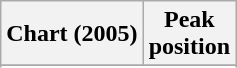<table class="wikitable sortable plainrowheaders" style="text-align:center">
<tr>
<th scope="col">Chart (2005)</th>
<th scope="col">Peak<br>position</th>
</tr>
<tr>
</tr>
<tr>
</tr>
<tr>
</tr>
<tr>
</tr>
<tr>
</tr>
<tr>
</tr>
<tr>
</tr>
<tr>
</tr>
<tr>
</tr>
<tr>
</tr>
<tr>
</tr>
<tr>
</tr>
<tr>
</tr>
<tr>
</tr>
<tr>
</tr>
</table>
